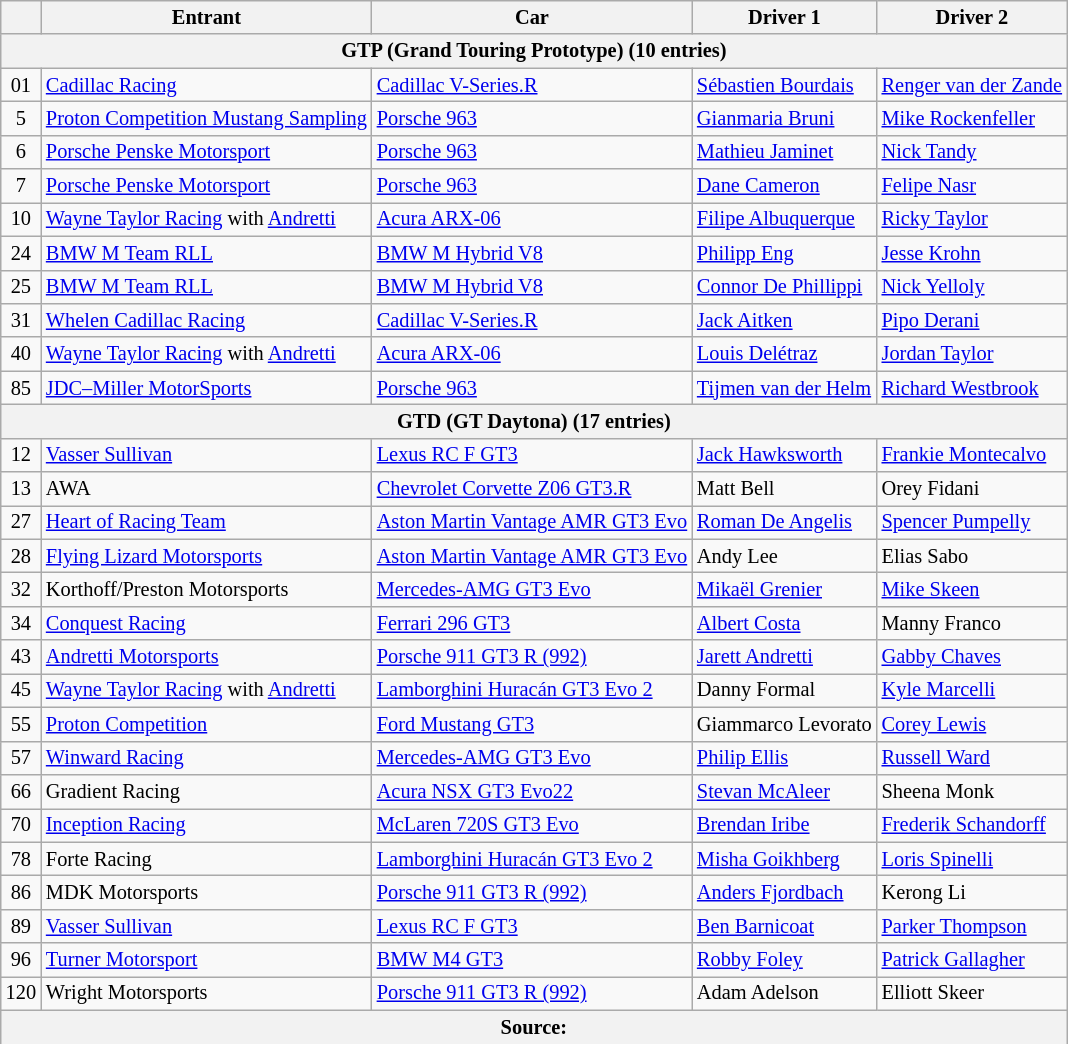<table class="wikitable" style="font-size: 85%;">
<tr>
<th></th>
<th>Entrant</th>
<th>Car</th>
<th>Driver 1</th>
<th>Driver 2</th>
</tr>
<tr>
<th colspan="6">GTP (Grand Touring Prototype) (10 entries)</th>
</tr>
<tr>
<td align=center>01</td>
<td> <a href='#'>Cadillac Racing</a></td>
<td><a href='#'>Cadillac V-Series.R</a></td>
<td> <a href='#'>Sébastien Bourdais</a></td>
<td> <a href='#'>Renger van der Zande</a></td>
</tr>
<tr>
<td align=center>5</td>
<td> <a href='#'>Proton Competition Mustang Sampling</a></td>
<td><a href='#'>Porsche 963</a></td>
<td> <a href='#'>Gianmaria Bruni</a></td>
<td> <a href='#'>Mike Rockenfeller</a></td>
</tr>
<tr>
<td align=center>6</td>
<td> <a href='#'>Porsche Penske Motorsport</a></td>
<td><a href='#'>Porsche 963</a></td>
<td> <a href='#'>Mathieu Jaminet</a></td>
<td> <a href='#'>Nick Tandy</a></td>
</tr>
<tr>
<td align=center>7</td>
<td> <a href='#'>Porsche Penske Motorsport</a></td>
<td><a href='#'>Porsche 963</a></td>
<td> <a href='#'>Dane Cameron</a></td>
<td> <a href='#'>Felipe Nasr</a></td>
</tr>
<tr>
<td align=center>10</td>
<td> <a href='#'>Wayne Taylor Racing</a> with <a href='#'>Andretti</a></td>
<td><a href='#'>Acura ARX-06</a></td>
<td> <a href='#'>Filipe Albuquerque</a></td>
<td> <a href='#'>Ricky Taylor</a></td>
</tr>
<tr>
<td align=center>24</td>
<td> <a href='#'>BMW M Team RLL</a></td>
<td><a href='#'>BMW M Hybrid V8</a></td>
<td> <a href='#'>Philipp Eng</a></td>
<td> <a href='#'>Jesse Krohn</a></td>
</tr>
<tr>
<td align=center>25</td>
<td> <a href='#'>BMW M Team RLL</a></td>
<td><a href='#'>BMW M Hybrid V8</a></td>
<td> <a href='#'>Connor De Phillippi</a></td>
<td> <a href='#'>Nick Yelloly</a></td>
</tr>
<tr>
<td align=center>31</td>
<td> <a href='#'>Whelen Cadillac Racing</a></td>
<td><a href='#'>Cadillac V-Series.R</a></td>
<td> <a href='#'>Jack Aitken</a></td>
<td> <a href='#'>Pipo Derani</a></td>
</tr>
<tr>
<td align=center>40</td>
<td> <a href='#'>Wayne Taylor Racing</a> with <a href='#'>Andretti</a></td>
<td><a href='#'>Acura ARX-06</a></td>
<td> <a href='#'>Louis Delétraz</a></td>
<td> <a href='#'>Jordan Taylor</a></td>
</tr>
<tr>
<td align=center>85</td>
<td> <a href='#'>JDC–Miller MotorSports</a></td>
<td><a href='#'>Porsche 963</a></td>
<td> <a href='#'>Tijmen van der Helm</a></td>
<td> <a href='#'>Richard Westbrook</a></td>
</tr>
<tr>
<th colspan="6">GTD (GT Daytona) (17 entries)</th>
</tr>
<tr>
<td align=center>12</td>
<td> <a href='#'>Vasser Sullivan</a></td>
<td><a href='#'>Lexus RC F GT3</a></td>
<td> <a href='#'>Jack Hawksworth</a></td>
<td> <a href='#'>Frankie Montecalvo</a></td>
</tr>
<tr>
<td align=center>13</td>
<td> AWA</td>
<td><a href='#'>Chevrolet Corvette Z06 GT3.R</a></td>
<td> Matt Bell</td>
<td> Orey Fidani</td>
</tr>
<tr>
<td align=center>27</td>
<td> <a href='#'>Heart of Racing Team</a></td>
<td><a href='#'>Aston Martin Vantage AMR GT3 Evo</a></td>
<td> <a href='#'>Roman De Angelis</a></td>
<td> <a href='#'>Spencer Pumpelly</a></td>
</tr>
<tr>
<td align=center>28</td>
<td> <a href='#'>Flying Lizard Motorsports</a></td>
<td><a href='#'>Aston Martin Vantage AMR GT3 Evo</a></td>
<td> Andy Lee</td>
<td> Elias Sabo</td>
</tr>
<tr>
<td align=center>32</td>
<td> Korthoff/Preston Motorsports</td>
<td><a href='#'>Mercedes-AMG GT3 Evo</a></td>
<td> <a href='#'>Mikaël Grenier</a></td>
<td> <a href='#'>Mike Skeen</a></td>
</tr>
<tr>
<td align=center>34</td>
<td> <a href='#'>Conquest Racing</a></td>
<td><a href='#'>Ferrari 296 GT3</a></td>
<td> <a href='#'>Albert Costa</a></td>
<td> Manny Franco</td>
</tr>
<tr>
<td align=center>43</td>
<td> <a href='#'>Andretti Motorsports</a></td>
<td><a href='#'>Porsche 911 GT3 R (992)</a></td>
<td> <a href='#'>Jarett Andretti</a></td>
<td> <a href='#'>Gabby Chaves</a></td>
</tr>
<tr>
<td align=center>45</td>
<td> <a href='#'>Wayne Taylor Racing</a> with <a href='#'>Andretti</a></td>
<td><a href='#'>Lamborghini Huracán GT3 Evo 2</a></td>
<td> Danny Formal</td>
<td> <a href='#'>Kyle Marcelli</a></td>
</tr>
<tr>
<td align=center>55</td>
<td> <a href='#'>Proton Competition</a></td>
<td><a href='#'>Ford Mustang GT3</a></td>
<td> Giammarco Levorato</td>
<td> <a href='#'>Corey Lewis</a></td>
</tr>
<tr>
<td align=center>57</td>
<td> <a href='#'>Winward Racing</a></td>
<td><a href='#'>Mercedes-AMG GT3 Evo</a></td>
<td> <a href='#'>Philip Ellis</a></td>
<td> <a href='#'>Russell Ward</a></td>
</tr>
<tr>
<td align=center>66</td>
<td> Gradient Racing</td>
<td><a href='#'>Acura NSX GT3 Evo22</a></td>
<td> <a href='#'>Stevan McAleer</a></td>
<td> Sheena Monk</td>
</tr>
<tr>
<td align=center>70</td>
<td> <a href='#'>Inception Racing</a></td>
<td><a href='#'>McLaren 720S GT3 Evo</a></td>
<td> <a href='#'>Brendan Iribe</a></td>
<td> <a href='#'>Frederik Schandorff</a></td>
</tr>
<tr>
<td align=center>78</td>
<td> Forte Racing</td>
<td><a href='#'>Lamborghini Huracán GT3 Evo 2</a></td>
<td> <a href='#'>Misha Goikhberg</a></td>
<td> <a href='#'>Loris Spinelli</a></td>
</tr>
<tr>
<td align=center>86</td>
<td> MDK Motorsports</td>
<td><a href='#'>Porsche 911 GT3 R (992)</a></td>
<td> <a href='#'>Anders Fjordbach</a></td>
<td> Kerong Li</td>
</tr>
<tr>
<td align=center>89</td>
<td> <a href='#'>Vasser Sullivan</a></td>
<td><a href='#'>Lexus RC F GT3</a></td>
<td> <a href='#'>Ben Barnicoat</a></td>
<td> <a href='#'>Parker Thompson</a></td>
</tr>
<tr>
<td align=center>96</td>
<td> <a href='#'>Turner Motorsport</a></td>
<td><a href='#'>BMW M4 GT3</a></td>
<td> <a href='#'>Robby Foley</a></td>
<td> <a href='#'>Patrick Gallagher</a></td>
</tr>
<tr>
<td align=center>120</td>
<td> Wright Motorsports</td>
<td><a href='#'>Porsche 911 GT3 R (992)</a></td>
<td> Adam Adelson</td>
<td> Elliott Skeer</td>
</tr>
<tr>
<th colspan="6">Source:</th>
</tr>
</table>
